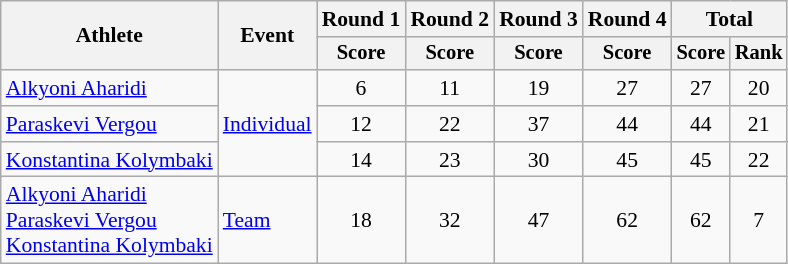<table class=wikitable style=font-size:90%;text-align:center>
<tr>
<th rowspan=2>Athlete</th>
<th rowspan=2>Event</th>
<th>Round 1</th>
<th>Round 2</th>
<th>Round 3</th>
<th>Round 4</th>
<th colspan=2>Total</th>
</tr>
<tr style="font-size:95%">
<th>Score</th>
<th>Score</th>
<th>Score</th>
<th>Score</th>
<th>Score</th>
<th>Rank</th>
</tr>
<tr>
<td align=left><a href='#'>Alkyoni Aharidi</a></td>
<td align=left rowspan=3><a href='#'>Individual</a></td>
<td>6</td>
<td>11</td>
<td>19</td>
<td>27</td>
<td>27</td>
<td>20</td>
</tr>
<tr>
<td align=left><a href='#'>Paraskevi Vergou</a></td>
<td>12</td>
<td>22</td>
<td>37</td>
<td>44</td>
<td>44</td>
<td>21</td>
</tr>
<tr>
<td align=left><a href='#'>Konstantina Kolymbaki</a></td>
<td>14</td>
<td>23</td>
<td>30</td>
<td>45</td>
<td>45</td>
<td>22</td>
</tr>
<tr>
<td align=left><a href='#'>Alkyoni Aharidi</a><br><a href='#'>Paraskevi Vergou</a><br><a href='#'>Konstantina Kolymbaki</a></td>
<td align=left><a href='#'>Team</a></td>
<td>18</td>
<td>32</td>
<td>47</td>
<td>62</td>
<td>62</td>
<td>7</td>
</tr>
</table>
